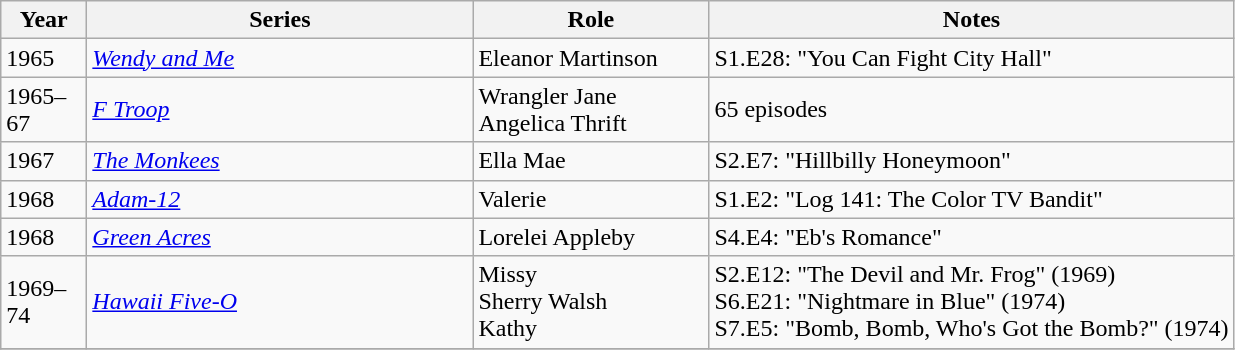<table class="wikitable sortable">
<tr>
<th style="width:50px;">Year</th>
<th style="width:250px;">Series</th>
<th style="width:150px;">Role</th>
<th class="unsortable">Notes</th>
</tr>
<tr>
<td>1965</td>
<td><em><a href='#'>Wendy and Me</a></em></td>
<td>Eleanor Martinson</td>
<td>S1.E28: "You Can Fight City Hall"</td>
</tr>
<tr>
<td>1965–67</td>
<td><em><a href='#'>F Troop</a></em></td>
<td>Wrangler Jane Angelica Thrift</td>
<td>65 episodes</td>
</tr>
<tr>
<td>1967</td>
<td><em><a href='#'>The Monkees</a></em></td>
<td>Ella Mae</td>
<td>S2.E7: "Hillbilly Honeymoon"</td>
</tr>
<tr>
<td>1968</td>
<td><em><a href='#'>Adam-12</a></em></td>
<td>Valerie</td>
<td>S1.E2: "Log 141: The Color TV Bandit"</td>
</tr>
<tr>
<td>1968</td>
<td><em><a href='#'>Green Acres</a></em></td>
<td>Lorelei Appleby</td>
<td>S4.E4: "Eb's Romance"</td>
</tr>
<tr>
<td>1969–74</td>
<td><em><a href='#'>Hawaii Five-O</a></em></td>
<td>Missy <br>Sherry Walsh <br>Kathy</td>
<td>S2.E12: "The Devil and Mr. Frog" (1969)<br>S6.E21: "Nightmare in Blue" (1974)<br>S7.E5: "Bomb, Bomb, Who's Got the Bomb?" (1974)</td>
</tr>
<tr>
</tr>
</table>
